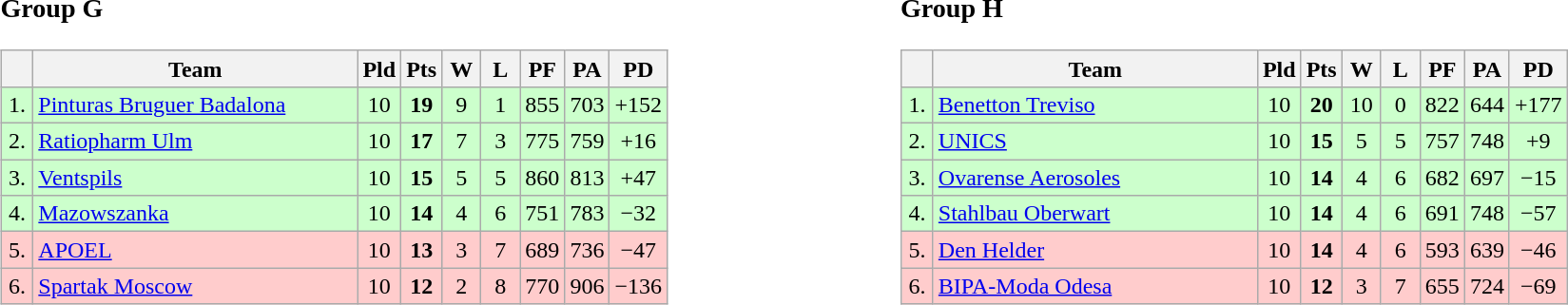<table>
<tr>
<td style="vertical-align:top; width:33%;"><br><h3>Group G</h3><table class=wikitable style="text-align:center">
<tr>
<th width=15></th>
<th width=220>Team</th>
<th width=20>Pld</th>
<th width=20>Pts</th>
<th width=20>W</th>
<th width=20>L</th>
<th width=20>PF</th>
<th width=20>PA</th>
<th width=20>PD</th>
</tr>
<tr bgcolor=#ccffcc>
<td>1.</td>
<td align=left> <a href='#'>Pinturas Bruguer Badalona</a></td>
<td>10</td>
<td><strong>19</strong></td>
<td>9</td>
<td>1</td>
<td>855</td>
<td>703</td>
<td>+152</td>
</tr>
<tr bgcolor=#ccffcc>
<td>2.</td>
<td align=left> <a href='#'>Ratiopharm Ulm</a></td>
<td>10</td>
<td><strong>17</strong></td>
<td>7</td>
<td>3</td>
<td>775</td>
<td>759</td>
<td>+16</td>
</tr>
<tr bgcolor=#ccffcc>
<td>3.</td>
<td align=left> <a href='#'>Ventspils</a></td>
<td>10</td>
<td><strong>15</strong></td>
<td>5</td>
<td>5</td>
<td>860</td>
<td>813</td>
<td>+47</td>
</tr>
<tr bgcolor=#ccffcc>
<td>4.</td>
<td align=left> <a href='#'>Mazowszanka</a></td>
<td>10</td>
<td><strong>14</strong></td>
<td>4</td>
<td>6</td>
<td>751</td>
<td>783</td>
<td>−32</td>
</tr>
<tr bgcolor=#ffcccc>
<td>5.</td>
<td align=left> <a href='#'>APOEL</a></td>
<td>10</td>
<td><strong>13</strong></td>
<td>3</td>
<td>7</td>
<td>689</td>
<td>736</td>
<td>−47</td>
</tr>
<tr bgcolor=#ffcccc>
<td>6.</td>
<td align=left> <a href='#'>Spartak Moscow</a></td>
<td>10</td>
<td><strong>12</strong></td>
<td>2</td>
<td>8</td>
<td>770</td>
<td>906</td>
<td>−136</td>
</tr>
</table>
</td>
<td style="vertical-align:top; width:33%;"><br><h3>Group H</h3><table class=wikitable style="text-align:center">
<tr>
<th width=15></th>
<th width=220>Team</th>
<th width=20>Pld</th>
<th width=20>Pts</th>
<th width=20>W</th>
<th width=20>L</th>
<th width=20>PF</th>
<th width=20>PA</th>
<th width=20>PD</th>
</tr>
<tr bgcolor=#ccffcc>
<td>1.</td>
<td align=left> <a href='#'>Benetton Treviso</a></td>
<td>10</td>
<td><strong>20</strong></td>
<td>10</td>
<td>0</td>
<td>822</td>
<td>644</td>
<td>+177</td>
</tr>
<tr bgcolor=#ccffcc>
<td>2.</td>
<td align=left> <a href='#'>UNICS</a></td>
<td>10</td>
<td><strong>15</strong></td>
<td>5</td>
<td>5</td>
<td>757</td>
<td>748</td>
<td>+9</td>
</tr>
<tr bgcolor=#ccffcc>
<td>3.</td>
<td align=left> <a href='#'>Ovarense Aerosoles</a></td>
<td>10</td>
<td><strong>14</strong></td>
<td>4</td>
<td>6</td>
<td>682</td>
<td>697</td>
<td>−15</td>
</tr>
<tr bgcolor=#ccffcc>
<td>4.</td>
<td align=left> <a href='#'>Stahlbau Oberwart</a></td>
<td>10</td>
<td><strong>14</strong></td>
<td>4</td>
<td>6</td>
<td>691</td>
<td>748</td>
<td>−57</td>
</tr>
<tr bgcolor=#ffcccc>
<td>5.</td>
<td align=left> <a href='#'>Den Helder</a></td>
<td>10</td>
<td><strong>14</strong></td>
<td>4</td>
<td>6</td>
<td>593</td>
<td>639</td>
<td>−46</td>
</tr>
<tr bgcolor=#ffcccc>
<td>6.</td>
<td align=left> <a href='#'>BIPA-Moda Odesa</a></td>
<td>10</td>
<td><strong>12</strong></td>
<td>3</td>
<td>7</td>
<td>655</td>
<td>724</td>
<td>−69</td>
</tr>
</table>
</td>
</tr>
</table>
